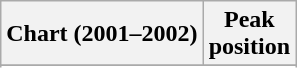<table class="wikitable sortable plainrowheaders" style="text-align:center">
<tr>
<th scope="col">Chart (2001–2002)</th>
<th scope="col">Peak<br>position</th>
</tr>
<tr>
</tr>
<tr>
</tr>
<tr>
</tr>
</table>
